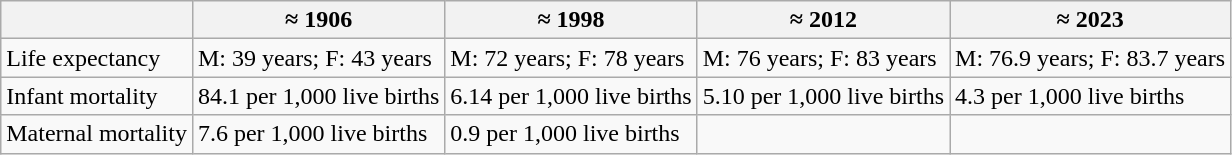<table class="wikitable">
<tr>
<th></th>
<th>≈ 1906</th>
<th>≈ 1998</th>
<th>≈ 2012</th>
<th>≈ 2023</th>
</tr>
<tr>
<td>Life expectancy</td>
<td>M: 39 years; F: 43 years</td>
<td>M: 72 years; F: 78 years</td>
<td>M: 76 years; F: 83 years</td>
<td>M: 76.9 years; F: 83.7 years</td>
</tr>
<tr>
<td>Infant mortality</td>
<td>84.1 per 1,000 live births</td>
<td>6.14 per 1,000 live births</td>
<td>5.10 per 1,000 live births</td>
<td>4.3 per 1,000 live births</td>
</tr>
<tr>
<td>Maternal mortality</td>
<td>7.6 per 1,000 live births</td>
<td>0.9 per 1,000 live births</td>
<td></td>
<td></td>
</tr>
</table>
